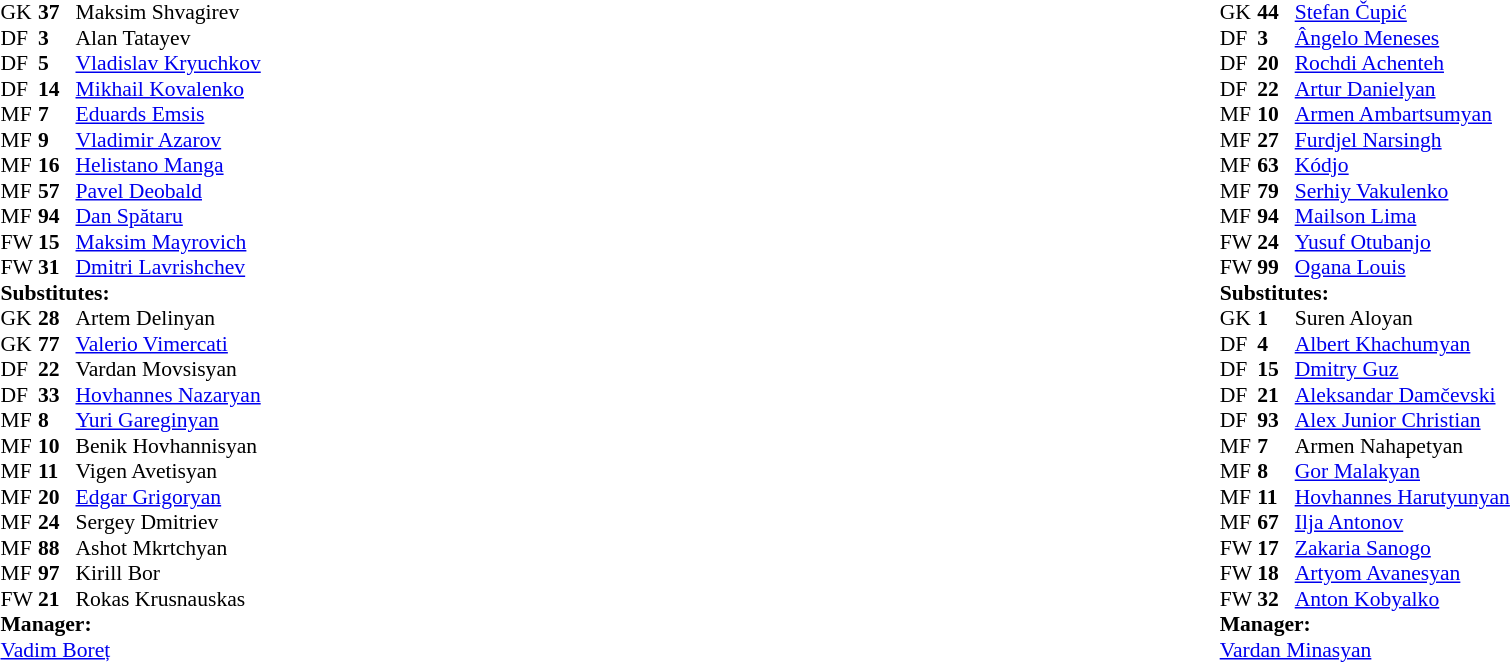<table style="width:100%">
<tr>
<td style="vertical-align:top;width:40%"><br><table style="font-size:90%" cellspacing="0" cellpadding="0">
<tr>
<th width=25></th>
<th width=25></th>
</tr>
<tr>
<td>GK</td>
<td><strong>37</strong></td>
<td> Maksim Shvagirev</td>
</tr>
<tr>
<td>DF</td>
<td><strong>3</strong></td>
<td> Alan Tatayev</td>
</tr>
<tr>
<td>DF</td>
<td><strong>5</strong></td>
<td> <a href='#'>Vladislav Kryuchkov</a></td>
<td></td>
</tr>
<tr>
<td>DF</td>
<td><strong>14</strong></td>
<td> <a href='#'>Mikhail Kovalenko</a></td>
<td></td>
</tr>
<tr>
<td>MF</td>
<td><strong>7</strong></td>
<td> <a href='#'>Eduards Emsis</a></td>
<td></td>
<td></td>
</tr>
<tr>
<td>MF</td>
<td><strong>9</strong></td>
<td> <a href='#'>Vladimir Azarov</a></td>
</tr>
<tr>
<td>MF</td>
<td><strong>16</strong></td>
<td> <a href='#'>Helistano Manga</a></td>
<td></td>
<td></td>
</tr>
<tr>
<td>MF</td>
<td><strong>57</strong></td>
<td> <a href='#'>Pavel Deobald</a></td>
<td></td>
<td></td>
</tr>
<tr>
<td>MF</td>
<td><strong>94</strong></td>
<td> <a href='#'>Dan Spătaru</a></td>
<td></td>
<td></td>
</tr>
<tr>
<td>FW</td>
<td><strong>15</strong></td>
<td> <a href='#'>Maksim Mayrovich</a></td>
<td></td>
<td></td>
</tr>
<tr>
<td>FW</td>
<td><strong>31</strong></td>
<td> <a href='#'>Dmitri Lavrishchev</a></td>
<td></td>
<td></td>
</tr>
<tr>
<td colspan="4"><strong>Substitutes:</strong></td>
</tr>
<tr>
<td>GK</td>
<td><strong>28</strong></td>
<td> Artem Delinyan</td>
</tr>
<tr>
<td>GK</td>
<td><strong>77</strong></td>
<td> <a href='#'>Valerio Vimercati</a></td>
</tr>
<tr>
<td>DF</td>
<td><strong>22</strong></td>
<td> Vardan Movsisyan</td>
<td></td>
</tr>
<tr>
<td>DF</td>
<td><strong>33</strong></td>
<td> <a href='#'>Hovhannes Nazaryan</a></td>
</tr>
<tr>
<td>MF</td>
<td><strong>8</strong></td>
<td> <a href='#'>Yuri Gareginyan</a></td>
<td></td>
<td></td>
</tr>
<tr>
<td>MF</td>
<td><strong>10</strong></td>
<td> Benik Hovhannisyan</td>
</tr>
<tr>
<td>MF</td>
<td><strong>11</strong></td>
<td> Vigen Avetisyan</td>
<td></td>
<td></td>
</tr>
<tr>
<td>MF</td>
<td><strong>20</strong></td>
<td> <a href='#'>Edgar Grigoryan</a></td>
<td></td>
<td></td>
</tr>
<tr>
<td>MF</td>
<td><strong>24</strong></td>
<td> Sergey Dmitriev</td>
<td></td>
<td></td>
</tr>
<tr>
<td>MF</td>
<td><strong>88</strong></td>
<td> Ashot Mkrtchyan</td>
</tr>
<tr>
<td>MF</td>
<td><strong>97</strong></td>
<td> Kirill Bor</td>
<td></td>
<td></td>
</tr>
<tr>
<td>FW</td>
<td><strong>21</strong></td>
<td> Rokas Krusnauskas</td>
<td></td>
<td></td>
</tr>
<tr>
<td colspan="4"><strong>Manager:</strong></td>
</tr>
<tr>
<td colspan="4"> <a href='#'>Vadim Boreț</a></td>
</tr>
</table>
</td>
<td style="vertical-align:top; width:50%"><br><table cellspacing="0" cellpadding="0" style="font-size:90%; margin:auto">
<tr>
<th width=25></th>
<th width=25></th>
</tr>
<tr>
<td>GK</td>
<td><strong>44</strong></td>
<td> <a href='#'>Stefan Čupić</a></td>
<td></td>
</tr>
<tr>
<td>DF</td>
<td><strong>3</strong></td>
<td> <a href='#'>Ângelo Meneses</a></td>
</tr>
<tr>
<td>DF</td>
<td><strong>20</strong></td>
<td> <a href='#'>Rochdi Achenteh</a></td>
<td></td>
<td></td>
</tr>
<tr>
<td>DF</td>
<td><strong>22</strong></td>
<td> <a href='#'>Artur Danielyan</a></td>
</tr>
<tr>
<td>MF</td>
<td><strong>10</strong></td>
<td> <a href='#'>Armen Ambartsumyan</a></td>
<td></td>
<td></td>
</tr>
<tr>
<td>MF</td>
<td><strong>27</strong></td>
<td> <a href='#'>Furdjel Narsingh</a></td>
<td></td>
<td></td>
</tr>
<tr>
<td>MF</td>
<td><strong>63</strong></td>
<td> <a href='#'>Kódjo</a></td>
<td></td>
</tr>
<tr>
<td>MF</td>
<td><strong>79</strong></td>
<td> <a href='#'>Serhiy Vakulenko</a></td>
<td></td>
<td></td>
</tr>
<tr>
<td>MF</td>
<td><strong>94</strong></td>
<td> <a href='#'>Mailson Lima</a></td>
<td></td>
<td></td>
</tr>
<tr>
<td>FW</td>
<td><strong>24</strong></td>
<td> <a href='#'>Yusuf Otubanjo</a></td>
</tr>
<tr>
<td>FW</td>
<td><strong>99</strong></td>
<td> <a href='#'>Ogana Louis</a></td>
<td></td>
<td></td>
</tr>
<tr>
<td colspan="4"><strong>Substitutes:</strong></td>
</tr>
<tr>
<td>GK</td>
<td><strong>1 </strong></td>
<td> Suren Aloyan</td>
</tr>
<tr>
<td>DF</td>
<td><strong>4</strong></td>
<td> <a href='#'>Albert Khachumyan</a></td>
</tr>
<tr>
<td>DF</td>
<td><strong>15</strong></td>
<td> <a href='#'>Dmitry Guz</a></td>
<td></td>
<td></td>
</tr>
<tr>
<td>DF</td>
<td><strong>21</strong></td>
<td> <a href='#'>Aleksandar Damčevski</a></td>
</tr>
<tr>
<td>DF</td>
<td><strong>93</strong></td>
<td> <a href='#'>Alex Junior Christian</a></td>
<td></td>
<td></td>
</tr>
<tr>
<td>MF</td>
<td><strong>7</strong></td>
<td> Armen Nahapetyan</td>
<td></td>
<td></td>
</tr>
<tr>
<td>MF</td>
<td><strong>8</strong></td>
<td> <a href='#'>Gor Malakyan</a></td>
<td></td>
<td></td>
</tr>
<tr>
<td>MF</td>
<td><strong>11</strong></td>
<td> <a href='#'>Hovhannes Harutyunyan</a></td>
</tr>
<tr>
<td>MF</td>
<td><strong>67</strong></td>
<td> <a href='#'>Ilja Antonov</a></td>
</tr>
<tr>
<td>FW</td>
<td><strong>17</strong></td>
<td> <a href='#'>Zakaria Sanogo</a></td>
<td></td>
<td></td>
</tr>
<tr>
<td>FW</td>
<td><strong>18</strong></td>
<td> <a href='#'>Artyom Avanesyan</a></td>
</tr>
<tr>
<td>FW</td>
<td><strong>32</strong></td>
<td> <a href='#'>Anton Kobyalko</a></td>
<td></td>
<td></td>
</tr>
<tr>
<td colspan="4"><strong>Manager:</strong></td>
</tr>
<tr>
<td colspan="4"> <a href='#'>Vardan Minasyan</a></td>
</tr>
</table>
</td>
</tr>
</table>
